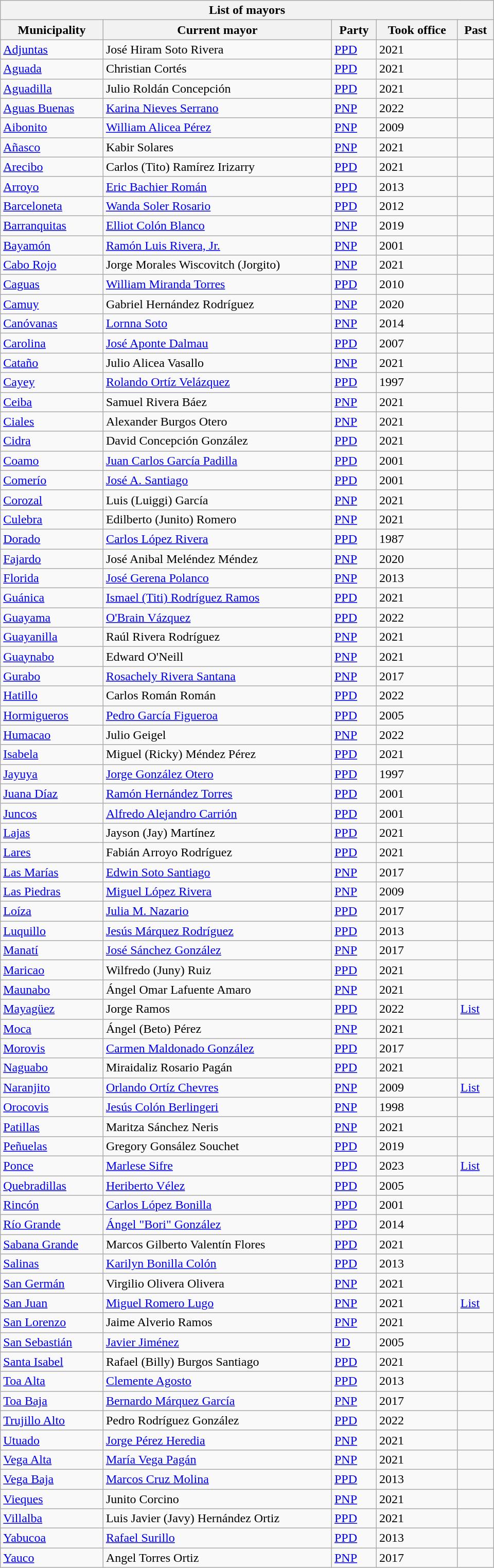<table class="wikitable sortable collapsible collapsed" style="min-width:40em">
<tr>
<th colspan=5>List of mayors</th>
</tr>
<tr>
<th>Municipality</th>
<th>Current mayor</th>
<th>Party</th>
<th>Took office</th>
<th class=unsortable>Past</th>
</tr>
<tr>
<td><a href='#'>Adjuntas</a></td>
<td>José Hiram Soto Rivera</td>
<td><a href='#'>PPD</a></td>
<td>2021</td>
<td></td>
</tr>
<tr>
<td><a href='#'>Aguada</a></td>
<td>Christian Cortés</td>
<td><a href='#'>PPD</a></td>
<td>2021</td>
<td></td>
</tr>
<tr>
<td><a href='#'>Aguadilla</a></td>
<td>Julio Roldán Concepción</td>
<td><a href='#'>PPD</a></td>
<td>2021</td>
<td></td>
</tr>
<tr>
<td><a href='#'>Aguas Buenas</a></td>
<td><a href='#'>Karina Nieves Serrano</a></td>
<td><a href='#'>PNP</a></td>
<td>2022</td>
<td></td>
</tr>
<tr>
<td><a href='#'>Aibonito</a></td>
<td><a href='#'>William Alicea Pérez</a></td>
<td><a href='#'>PNP</a></td>
<td>2009</td>
<td></td>
</tr>
<tr>
<td><a href='#'>Añasco</a></td>
<td>Kabir Solares</td>
<td><a href='#'>PNP</a></td>
<td>2021</td>
<td></td>
</tr>
<tr>
<td><a href='#'>Arecibo</a></td>
<td>Carlos (Tito) Ramírez Irizarry</td>
<td><a href='#'>PPD</a></td>
<td>2021</td>
<td></td>
</tr>
<tr>
<td><a href='#'>Arroyo</a></td>
<td><a href='#'>Eric Bachier Román</a></td>
<td><a href='#'>PPD</a></td>
<td>2013</td>
<td></td>
</tr>
<tr>
<td><a href='#'>Barceloneta</a></td>
<td><a href='#'>Wanda Soler Rosario</a></td>
<td><a href='#'>PPD</a></td>
<td>2012</td>
<td></td>
</tr>
<tr>
<td><a href='#'>Barranquitas</a></td>
<td><a href='#'>Elliot Colón Blanco</a></td>
<td><a href='#'>PNP</a></td>
<td>2019</td>
<td></td>
</tr>
<tr>
<td><a href='#'>Bayamón</a></td>
<td><a href='#'>Ramón Luis Rivera, Jr.</a></td>
<td><a href='#'>PNP</a></td>
<td>2001</td>
<td></td>
</tr>
<tr>
<td><a href='#'>Cabo Rojo</a></td>
<td>Jorge Morales Wiscovitch (Jorgito)</td>
<td><a href='#'>PNP</a></td>
<td>2021</td>
<td></td>
</tr>
<tr>
<td><a href='#'>Caguas</a></td>
<td><a href='#'>William Miranda Torres</a></td>
<td><a href='#'>PPD</a></td>
<td>2010</td>
<td></td>
</tr>
<tr>
<td><a href='#'>Camuy</a></td>
<td>Gabriel Hernández Rodríguez</td>
<td><a href='#'>PNP</a></td>
<td>2020</td>
<td></td>
</tr>
<tr>
<td><a href='#'>Canóvanas</a></td>
<td><a href='#'>Lornna Soto</a></td>
<td><a href='#'>PNP</a></td>
<td>2014</td>
<td></td>
</tr>
<tr>
<td><a href='#'>Carolina</a></td>
<td><a href='#'>José Aponte Dalmau</a></td>
<td><a href='#'>PPD</a></td>
<td>2007</td>
<td></td>
</tr>
<tr>
<td><a href='#'>Cataño</a></td>
<td>Julio Alicea Vasallo</td>
<td><a href='#'>PNP</a></td>
<td>2021</td>
<td></td>
</tr>
<tr>
<td><a href='#'>Cayey</a></td>
<td><a href='#'>Rolando Ortíz Velázquez</a></td>
<td><a href='#'>PPD</a></td>
<td>1997</td>
<td></td>
</tr>
<tr>
<td><a href='#'>Ceiba</a></td>
<td>Samuel Rivera Báez</td>
<td><a href='#'>PNP</a></td>
<td>2021</td>
<td></td>
</tr>
<tr>
<td><a href='#'>Ciales</a></td>
<td>Alexander Burgos Otero</td>
<td><a href='#'>PNP</a></td>
<td>2021</td>
<td></td>
</tr>
<tr>
<td><a href='#'>Cidra</a></td>
<td>David Concepción González</td>
<td><a href='#'>PPD</a></td>
<td>2021</td>
<td></td>
</tr>
<tr>
<td><a href='#'>Coamo</a></td>
<td><a href='#'>Juan Carlos García Padilla</a></td>
<td><a href='#'>PPD</a></td>
<td>2001</td>
<td></td>
</tr>
<tr>
<td><a href='#'>Comerío</a></td>
<td><a href='#'>José A. Santiago</a></td>
<td><a href='#'>PPD</a></td>
<td>2001</td>
<td></td>
</tr>
<tr>
<td><a href='#'>Corozal</a></td>
<td>Luis (Luiggi) García</td>
<td><a href='#'>PNP</a></td>
<td>2021</td>
<td></td>
</tr>
<tr>
<td><a href='#'>Culebra</a></td>
<td>Edilberto (Junito) Romero</td>
<td><a href='#'>PNP</a></td>
<td>2021</td>
<td></td>
</tr>
<tr>
<td><a href='#'>Dorado</a></td>
<td><a href='#'>Carlos López Rivera</a></td>
<td><a href='#'>PPD</a></td>
<td>1987</td>
<td></td>
</tr>
<tr>
<td><a href='#'>Fajardo</a></td>
<td>José Anibal Meléndez Méndez</td>
<td><a href='#'>PNP</a></td>
<td>2020</td>
<td></td>
</tr>
<tr>
<td><a href='#'>Florida</a></td>
<td><a href='#'>José Gerena Polanco</a></td>
<td><a href='#'>PNP</a></td>
<td>2013</td>
<td></td>
</tr>
<tr>
<td><a href='#'>Guánica</a></td>
<td><a href='#'>Ismael (Titi) Rodríguez Ramos</a></td>
<td><a href='#'>PPD</a></td>
<td>2021</td>
<td></td>
</tr>
<tr>
<td><a href='#'>Guayama</a></td>
<td><a href='#'>O'Brain Vázquez</a></td>
<td><a href='#'>PPD</a></td>
<td>2022</td>
<td></td>
</tr>
<tr>
<td><a href='#'>Guayanilla</a></td>
<td>Raúl Rivera Rodríguez</td>
<td><a href='#'>PNP</a></td>
<td>2021</td>
<td></td>
</tr>
<tr>
<td><a href='#'>Guaynabo</a></td>
<td>Edward O'Neill</td>
<td><a href='#'>PNP</a></td>
<td>2021</td>
<td></td>
</tr>
<tr>
<td><a href='#'>Gurabo</a></td>
<td><a href='#'>Rosachely Rivera Santana</a></td>
<td><a href='#'>PNP</a></td>
<td>2017</td>
<td></td>
</tr>
<tr>
<td><a href='#'>Hatillo</a></td>
<td>Carlos Román Román</td>
<td><a href='#'>PPD</a></td>
<td>2022</td>
<td></td>
</tr>
<tr>
<td><a href='#'>Hormigueros</a></td>
<td><a href='#'>Pedro García Figueroa</a></td>
<td><a href='#'>PPD</a></td>
<td>2005</td>
<td></td>
</tr>
<tr>
<td><a href='#'>Humacao</a></td>
<td>Julio Geigel</td>
<td><a href='#'>PNP</a></td>
<td>2022</td>
<td></td>
</tr>
<tr>
<td><a href='#'>Isabela</a></td>
<td>Miguel (Ricky) Méndez Pérez</td>
<td><a href='#'>PPD</a></td>
<td>2021</td>
<td></td>
</tr>
<tr>
<td><a href='#'>Jayuya</a></td>
<td><a href='#'>Jorge González Otero</a></td>
<td><a href='#'>PPD</a></td>
<td>1997</td>
<td></td>
</tr>
<tr>
<td><a href='#'>Juana Díaz</a></td>
<td><a href='#'>Ramón Hernández Torres</a></td>
<td><a href='#'>PPD</a></td>
<td>2001</td>
<td></td>
</tr>
<tr>
<td><a href='#'>Juncos</a></td>
<td><a href='#'>Alfredo Alejandro Carrión</a></td>
<td><a href='#'>PPD</a></td>
<td>2001</td>
<td></td>
</tr>
<tr>
<td><a href='#'>Lajas</a></td>
<td>Jayson (Jay) Martínez</td>
<td><a href='#'>PPD</a></td>
<td>2021</td>
<td></td>
</tr>
<tr>
<td><a href='#'>Lares</a></td>
<td>Fabián Arroyo Rodríguez</td>
<td><a href='#'>PPD</a></td>
<td>2021</td>
<td></td>
</tr>
<tr>
<td><a href='#'>Las Marías</a></td>
<td><a href='#'>Edwin Soto Santiago</a></td>
<td><a href='#'>PNP</a></td>
<td>2017</td>
<td></td>
</tr>
<tr>
<td><a href='#'>Las Piedras</a></td>
<td><a href='#'>Miguel López Rivera</a></td>
<td><a href='#'>PNP</a></td>
<td>2009</td>
<td></td>
</tr>
<tr>
<td><a href='#'>Loíza</a></td>
<td><a href='#'>Julia M. Nazario</a></td>
<td><a href='#'>PPD</a></td>
<td>2017</td>
<td></td>
</tr>
<tr>
<td><a href='#'>Luquillo</a></td>
<td><a href='#'>Jesús Márquez Rodríguez</a></td>
<td><a href='#'>PPD</a></td>
<td>2013</td>
<td></td>
</tr>
<tr>
<td><a href='#'>Manatí</a></td>
<td><a href='#'>José Sánchez González</a></td>
<td><a href='#'>PNP</a></td>
<td>2017</td>
<td></td>
</tr>
<tr>
<td><a href='#'>Maricao</a></td>
<td>Wilfredo (Juny) Ruiz</td>
<td><a href='#'>PPD</a></td>
<td>2021</td>
<td></td>
</tr>
<tr>
<td><a href='#'>Maunabo</a></td>
<td>Ángel Omar Lafuente Amaro</td>
<td><a href='#'>PNP</a></td>
<td>2021</td>
<td></td>
</tr>
<tr>
<td><a href='#'>Mayagüez</a></td>
<td>Jorge Ramos</td>
<td><a href='#'>PPD</a></td>
<td>2022</td>
<td><a href='#'>List</a></td>
</tr>
<tr>
<td><a href='#'>Moca</a></td>
<td>Ángel (Beto) Pérez</td>
<td><a href='#'>PNP</a></td>
<td>2021</td>
<td></td>
</tr>
<tr>
<td><a href='#'>Morovis</a></td>
<td><a href='#'>Carmen Maldonado González</a></td>
<td><a href='#'>PPD</a></td>
<td>2017</td>
<td></td>
</tr>
<tr>
<td><a href='#'>Naguabo</a></td>
<td>Miraidaliz Rosario Pagán</td>
<td><a href='#'>PPD</a></td>
<td>2021</td>
<td></td>
</tr>
<tr>
<td><a href='#'>Naranjito</a></td>
<td><a href='#'>Orlando Ortíz Chevres</a></td>
<td><a href='#'>PNP</a></td>
<td>2009</td>
<td><a href='#'>List</a></td>
</tr>
<tr>
<td><a href='#'>Orocovis</a></td>
<td><a href='#'>Jesús Colón Berlingeri</a></td>
<td><a href='#'>PNP</a></td>
<td>1998</td>
<td></td>
</tr>
<tr>
<td><a href='#'>Patillas</a></td>
<td>Maritza Sánchez Neris</td>
<td><a href='#'>PNP</a></td>
<td>2021</td>
<td></td>
</tr>
<tr>
<td><a href='#'>Peñuelas</a></td>
<td>Gregory Gonsález Souchet</td>
<td><a href='#'>PPD</a></td>
<td>2019</td>
<td></td>
</tr>
<tr>
<td><a href='#'>Ponce</a></td>
<td><a href='#'>Marlese Sifre</a></td>
<td><a href='#'>PPD</a></td>
<td>2023</td>
<td><a href='#'>List</a></td>
</tr>
<tr>
<td><a href='#'>Quebradillas</a></td>
<td><a href='#'>Heriberto Vélez</a></td>
<td><a href='#'>PPD</a></td>
<td>2005</td>
<td></td>
</tr>
<tr>
<td><a href='#'>Rincón</a></td>
<td><a href='#'>Carlos López Bonilla</a></td>
<td><a href='#'>PPD</a></td>
<td>2001</td>
<td></td>
</tr>
<tr>
<td><a href='#'>Río Grande</a></td>
<td><a href='#'>Ángel "Bori" González</a></td>
<td><a href='#'>PPD</a></td>
<td>2014</td>
<td></td>
</tr>
<tr>
<td><a href='#'>Sabana Grande</a></td>
<td>Marcos Gilberto Valentín Flores</td>
<td><a href='#'>PPD</a></td>
<td>2021</td>
<td></td>
</tr>
<tr>
<td><a href='#'>Salinas</a></td>
<td><a href='#'>Karilyn Bonilla Colón</a></td>
<td><a href='#'>PPD</a></td>
<td>2013</td>
<td></td>
</tr>
<tr>
<td><a href='#'>San Germán</a></td>
<td>Virgilio Olivera Olivera</td>
<td><a href='#'>PNP</a></td>
<td>2021</td>
<td></td>
</tr>
<tr>
<td><a href='#'>San Juan</a></td>
<td><a href='#'>Miguel Romero Lugo</a></td>
<td><a href='#'>PNP</a></td>
<td>2021</td>
<td><a href='#'>List</a></td>
</tr>
<tr>
<td><a href='#'>San Lorenzo</a></td>
<td>Jaime Alverio Ramos</td>
<td><a href='#'>PNP</a></td>
<td>2021</td>
<td></td>
</tr>
<tr>
<td><a href='#'>San Sebastián</a></td>
<td><a href='#'>Javier Jiménez</a></td>
<td><a href='#'>PD</a></td>
<td>2005</td>
<td></td>
</tr>
<tr>
<td><a href='#'>Santa Isabel</a></td>
<td>Rafael (Billy) Burgos Santiago</td>
<td><a href='#'>PPD</a></td>
<td>2021</td>
<td></td>
</tr>
<tr>
<td><a href='#'>Toa Alta</a></td>
<td><a href='#'>Clemente Agosto</a></td>
<td><a href='#'>PPD</a></td>
<td>2013</td>
<td></td>
</tr>
<tr>
<td><a href='#'>Toa Baja</a></td>
<td><a href='#'>Bernardo Márquez García</a></td>
<td><a href='#'>PNP</a></td>
<td>2017</td>
<td></td>
</tr>
<tr>
<td><a href='#'>Trujillo Alto</a></td>
<td>Pedro Rodríguez González</td>
<td><a href='#'>PPD</a></td>
<td>2022</td>
<td></td>
</tr>
<tr>
<td><a href='#'>Utuado</a></td>
<td><a href='#'>Jorge Pérez Heredia</a></td>
<td><a href='#'>PNP</a></td>
<td>2021</td>
<td></td>
</tr>
<tr>
<td><a href='#'>Vega Alta</a></td>
<td><a href='#'>María Vega Pagán</a></td>
<td><a href='#'>PNP</a></td>
<td>2021</td>
<td></td>
</tr>
<tr>
<td><a href='#'>Vega Baja</a></td>
<td><a href='#'>Marcos Cruz Molina</a></td>
<td><a href='#'>PPD</a></td>
<td>2013</td>
<td></td>
</tr>
<tr>
<td><a href='#'>Vieques</a></td>
<td>Junito Corcino</td>
<td><a href='#'>PNP</a></td>
<td>2021</td>
<td></td>
</tr>
<tr>
<td><a href='#'>Villalba</a></td>
<td>Luis Javier (Javy) Hernández Ortiz</td>
<td><a href='#'>PPD</a></td>
<td>2021</td>
<td></td>
</tr>
<tr>
<td><a href='#'>Yabucoa</a></td>
<td><a href='#'>Rafael Surillo</a></td>
<td><a href='#'>PPD</a></td>
<td>2013</td>
<td></td>
</tr>
<tr>
<td><a href='#'>Yauco</a></td>
<td>Angel Torres Ortiz</td>
<td><a href='#'>PNP</a></td>
<td>2017</td>
<td></td>
</tr>
</table>
